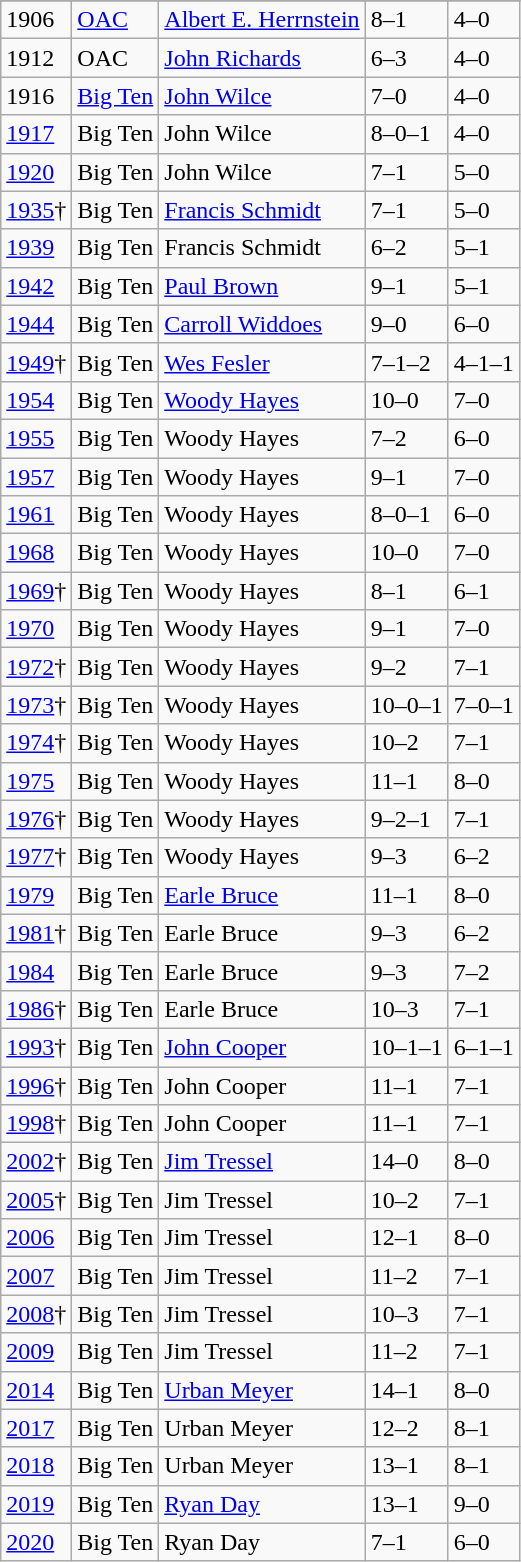<table class="wikitable">
<tr>
</tr>
<tr>
<td>1906</td>
<td><a href='#'>OAC</a></td>
<td><a href='#'>Albert E. Herrnstein</a></td>
<td>8–1</td>
<td>4–0</td>
</tr>
<tr>
<td>1912</td>
<td>OAC</td>
<td><a href='#'>John Richards</a></td>
<td>6–3</td>
<td>4–0</td>
</tr>
<tr>
<td>1916</td>
<td><a href='#'>Big Ten</a></td>
<td><a href='#'>John Wilce</a></td>
<td>7–0</td>
<td>4–0</td>
</tr>
<tr>
<td><a href='#'>1917</a></td>
<td>Big Ten</td>
<td>John Wilce</td>
<td>8–0–1</td>
<td>4–0</td>
</tr>
<tr>
<td><a href='#'>1920</a></td>
<td>Big Ten</td>
<td>John Wilce</td>
<td>7–1</td>
<td>5–0</td>
</tr>
<tr>
<td><a href='#'>1935</a>†</td>
<td>Big Ten</td>
<td><a href='#'>Francis Schmidt</a></td>
<td>7–1</td>
<td>5–0</td>
</tr>
<tr>
<td><a href='#'>1939</a></td>
<td>Big Ten</td>
<td>Francis Schmidt</td>
<td>6–2</td>
<td>5–1</td>
</tr>
<tr>
<td><a href='#'>1942</a></td>
<td>Big Ten</td>
<td><a href='#'>Paul Brown</a></td>
<td>9–1</td>
<td>5–1</td>
</tr>
<tr>
<td><a href='#'>1944</a></td>
<td>Big Ten</td>
<td><a href='#'>Carroll Widdoes</a></td>
<td>9–0</td>
<td>6–0</td>
</tr>
<tr>
<td><a href='#'>1949</a>†</td>
<td>Big Ten</td>
<td><a href='#'>Wes Fesler</a></td>
<td>7–1–2</td>
<td>4–1–1</td>
</tr>
<tr>
<td><a href='#'>1954</a></td>
<td>Big Ten</td>
<td><a href='#'>Woody Hayes</a></td>
<td>10–0</td>
<td>7–0</td>
</tr>
<tr>
<td><a href='#'>1955</a></td>
<td>Big Ten</td>
<td>Woody Hayes</td>
<td>7–2</td>
<td>6–0</td>
</tr>
<tr>
<td><a href='#'>1957</a></td>
<td>Big Ten</td>
<td>Woody Hayes</td>
<td>9–1</td>
<td>7–0</td>
</tr>
<tr>
<td><a href='#'>1961</a></td>
<td>Big Ten</td>
<td>Woody Hayes</td>
<td>8–0–1</td>
<td>6–0</td>
</tr>
<tr>
<td><a href='#'>1968</a></td>
<td>Big Ten</td>
<td>Woody Hayes</td>
<td>10–0</td>
<td>7–0</td>
</tr>
<tr>
<td><a href='#'>1969</a>†</td>
<td>Big Ten</td>
<td>Woody Hayes</td>
<td>8–1</td>
<td>6–1</td>
</tr>
<tr>
<td><a href='#'>1970</a></td>
<td>Big Ten</td>
<td>Woody Hayes</td>
<td>9–1</td>
<td>7–0</td>
</tr>
<tr>
<td><a href='#'>1972</a>†</td>
<td>Big Ten</td>
<td>Woody Hayes</td>
<td>9–2</td>
<td>7–1</td>
</tr>
<tr>
<td><a href='#'>1973</a>†</td>
<td>Big Ten</td>
<td>Woody Hayes</td>
<td>10–0–1</td>
<td>7–0–1</td>
</tr>
<tr>
<td><a href='#'>1974</a>†</td>
<td>Big Ten</td>
<td>Woody Hayes</td>
<td>10–2</td>
<td>7–1</td>
</tr>
<tr>
<td><a href='#'>1975</a></td>
<td>Big Ten</td>
<td>Woody Hayes</td>
<td>11–1</td>
<td>8–0</td>
</tr>
<tr>
<td><a href='#'>1976</a>†</td>
<td>Big Ten</td>
<td>Woody Hayes</td>
<td>9–2–1</td>
<td>7–1</td>
</tr>
<tr>
<td><a href='#'>1977</a>†</td>
<td>Big Ten</td>
<td>Woody Hayes</td>
<td>9–3</td>
<td>6–2</td>
</tr>
<tr>
<td><a href='#'>1979</a></td>
<td>Big Ten</td>
<td><a href='#'>Earle Bruce</a></td>
<td>11–1</td>
<td>8–0</td>
</tr>
<tr>
<td><a href='#'>1981</a>†</td>
<td>Big Ten</td>
<td>Earle Bruce</td>
<td>9–3</td>
<td>6–2</td>
</tr>
<tr>
<td><a href='#'>1984</a></td>
<td>Big Ten</td>
<td>Earle Bruce</td>
<td>9–3</td>
<td>7–2</td>
</tr>
<tr>
<td><a href='#'>1986</a>†</td>
<td>Big Ten</td>
<td>Earle Bruce</td>
<td>10–3</td>
<td>7–1</td>
</tr>
<tr>
<td><a href='#'>1993</a>†</td>
<td>Big Ten</td>
<td><a href='#'>John Cooper</a></td>
<td>10–1–1</td>
<td>6–1–1</td>
</tr>
<tr>
<td><a href='#'>1996</a>†</td>
<td>Big Ten</td>
<td>John Cooper</td>
<td>11–1</td>
<td>7–1</td>
</tr>
<tr>
<td><a href='#'>1998</a>†</td>
<td>Big Ten</td>
<td>John Cooper</td>
<td>11–1</td>
<td>7–1</td>
</tr>
<tr>
<td><a href='#'>2002</a>†</td>
<td>Big Ten</td>
<td><a href='#'>Jim Tressel</a></td>
<td>14–0</td>
<td>8–0</td>
</tr>
<tr>
<td><a href='#'>2005</a>†</td>
<td>Big Ten</td>
<td>Jim Tressel</td>
<td>10–2</td>
<td>7–1</td>
</tr>
<tr>
<td><a href='#'>2006</a></td>
<td>Big Ten</td>
<td>Jim Tressel</td>
<td>12–1</td>
<td>8–0</td>
</tr>
<tr>
<td><a href='#'>2007</a></td>
<td>Big Ten</td>
<td>Jim Tressel</td>
<td>11–2</td>
<td>7–1</td>
</tr>
<tr>
<td><a href='#'>2008</a>†</td>
<td>Big Ten</td>
<td>Jim Tressel</td>
<td>10–3</td>
<td>7–1</td>
</tr>
<tr>
<td><a href='#'>2009</a></td>
<td>Big Ten</td>
<td>Jim Tressel</td>
<td>11–2</td>
<td>7–1</td>
</tr>
<tr>
<td><a href='#'>2014</a></td>
<td>Big Ten</td>
<td><a href='#'>Urban Meyer</a></td>
<td>14–1</td>
<td>8–0</td>
</tr>
<tr>
<td><a href='#'>2017</a></td>
<td>Big Ten</td>
<td>Urban Meyer</td>
<td>12–2</td>
<td>8–1</td>
</tr>
<tr>
<td><a href='#'>2018</a></td>
<td>Big Ten</td>
<td>Urban Meyer</td>
<td>13–1</td>
<td>8–1</td>
</tr>
<tr>
<td><a href='#'>2019</a></td>
<td>Big Ten</td>
<td><a href='#'>Ryan Day</a></td>
<td>13–1</td>
<td>9–0</td>
</tr>
<tr>
<td><a href='#'>2020</a></td>
<td>Big Ten</td>
<td>Ryan Day</td>
<td>7–1</td>
<td>6–0</td>
</tr>
</table>
